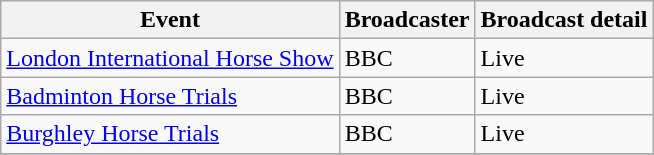<table class="wikitable sortable">
<tr>
<th>Event</th>
<th>Broadcaster</th>
<th>Broadcast detail</th>
</tr>
<tr>
<td><a href='#'>London International Horse Show</a></td>
<td>     BBC</td>
<td>Live</td>
</tr>
<tr>
<td><a href='#'>Badminton Horse Trials</a></td>
<td>     BBC</td>
<td>Live</td>
</tr>
<tr>
<td><a href='#'>Burghley Horse Trials</a></td>
<td>     BBC</td>
<td>Live</td>
</tr>
<tr>
</tr>
</table>
